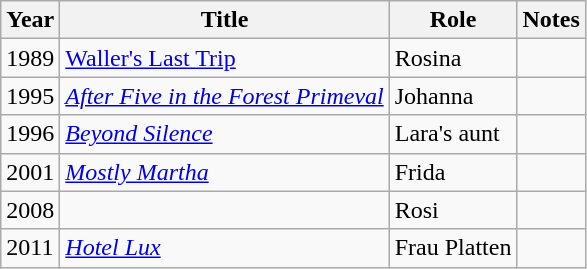<table class="wikitable sortable">
<tr>
<th>Year</th>
<th>Title</th>
<th>Role</th>
<th class="unsortable">Notes</th>
</tr>
<tr>
<td>1989</td>
<td><a href='#'>Waller's Last Trip</a></td>
<td>Rosina</td>
<td></td>
</tr>
<tr>
<td>1995</td>
<td><em><a href='#'>After Five in the Forest Primeval</a></em></td>
<td>Johanna</td>
<td></td>
</tr>
<tr>
<td>1996</td>
<td><em><a href='#'>Beyond Silence</a></em></td>
<td>Lara's aunt</td>
<td></td>
</tr>
<tr>
<td>2001</td>
<td><em><a href='#'>Mostly Martha</a></em></td>
<td>Frida</td>
<td></td>
</tr>
<tr>
<td>2008</td>
<td><em></em></td>
<td>Rosi</td>
<td></td>
</tr>
<tr>
<td>2011</td>
<td><em><a href='#'>Hotel Lux</a></em></td>
<td>Frau Platten</td>
<td></td>
</tr>
</table>
